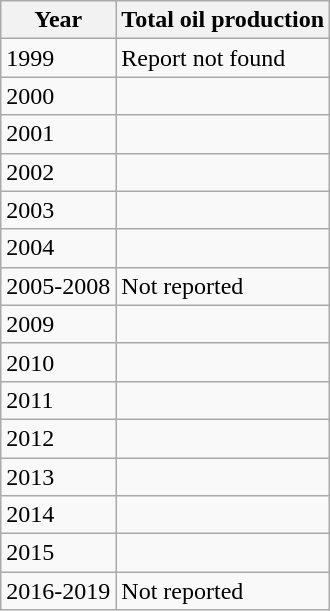<table class="wikitable">
<tr>
<th>Year</th>
<th colspan=2>Total oil production</th>
</tr>
<tr>
<td>1999</td>
<td colspan=2>Report not found</td>
</tr>
<tr>
<td>2000</td>
<td></td>
</tr>
<tr>
<td>2001</td>
<td></td>
</tr>
<tr>
<td>2002</td>
<td></td>
</tr>
<tr>
<td>2003</td>
<td></td>
</tr>
<tr>
<td>2004</td>
<td></td>
</tr>
<tr>
<td>2005-2008</td>
<td colspan=2>Not reported</td>
</tr>
<tr>
<td>2009</td>
<td></td>
</tr>
<tr>
<td>2010</td>
<td></td>
</tr>
<tr>
<td>2011</td>
<td></td>
</tr>
<tr>
<td>2012</td>
<td></td>
</tr>
<tr>
<td>2013</td>
<td></td>
</tr>
<tr>
<td>2014</td>
<td></td>
</tr>
<tr>
<td>2015</td>
<td></td>
</tr>
<tr>
<td>2016-2019</td>
<td colspan=2>Not reported</td>
</tr>
</table>
